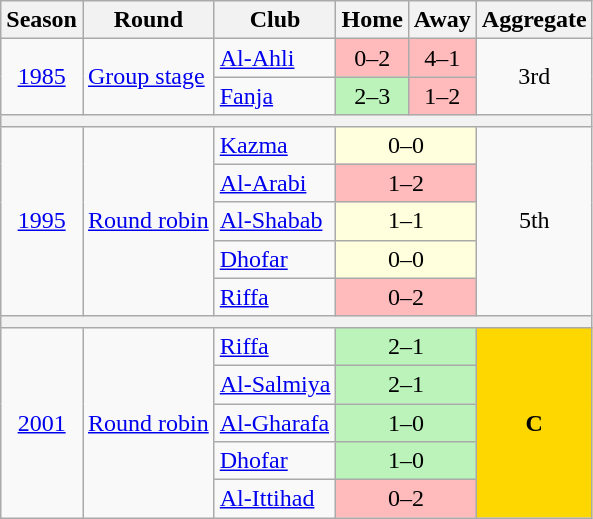<table class="wikitable" style="text-align:left">
<tr>
<th>Season</th>
<th>Round</th>
<th>Club</th>
<th>Home</th>
<th>Away</th>
<th>Aggregate</th>
</tr>
<tr>
<td align="center" rowspan=2><a href='#'>1985</a></td>
<td rowspan=2><a href='#'>Group stage</a></td>
<td> <a href='#'>Al-Ahli</a></td>
<td align="center" style="background: #FFBBBB;">0–2</td>
<td align="center" style="background: #FFBBBB;">4–1</td>
<td align="center" rowspan="2">3rd</td>
</tr>
<tr>
<td> <a href='#'>Fanja</a></td>
<td align="center" style="background: #BBF3BB;">2–3</td>
<td align="center" style="background: #FFBBBB;">1–2</td>
</tr>
<tr>
<th colspan=6></th>
</tr>
<tr>
<td align="center" rowspan=5><a href='#'>1995</a></td>
<td rowspan=5><a href='#'>Round robin</a></td>
<td> <a href='#'>Kazma</a></td>
<td align="center" colspan="2" style="background: #ffd;">0–0</td>
<td align="center" rowspan="5">5th</td>
</tr>
<tr>
<td> <a href='#'>Al-Arabi</a></td>
<td align="center" colspan="2" style="background: #FFBBBB;">1–2</td>
</tr>
<tr>
<td> <a href='#'>Al-Shabab</a></td>
<td align="center" colspan="2" style="background: #ffd;">1–1</td>
</tr>
<tr>
<td> <a href='#'>Dhofar</a></td>
<td align="center" colspan="2" style="background: #ffd;">0–0</td>
</tr>
<tr>
<td> <a href='#'>Riffa</a></td>
<td align="center" colspan="2" style="background: #FFBBBB;">0–2</td>
</tr>
<tr>
<th colspan=6></th>
</tr>
<tr>
<td align="center" rowspan=5><a href='#'>2001</a></td>
<td rowspan=5><a href='#'>Round robin</a></td>
<td> <a href='#'>Riffa</a></td>
<td align="center" colspan="2" style="background: #BBF3BB;">2–1</td>
<td align="center" rowspan="5" style="background: gold;"><strong>C</strong></td>
</tr>
<tr>
<td> <a href='#'>Al-Salmiya</a></td>
<td align="center" colspan="2" style="background: #BBF3BB;">2–1</td>
</tr>
<tr>
<td> <a href='#'>Al-Gharafa</a></td>
<td align="center" colspan="2" style="background: #BBF3BB;">1–0</td>
</tr>
<tr>
<td> <a href='#'>Dhofar</a></td>
<td align="center" colspan="2" style="background: #BBF3BB;">1–0</td>
</tr>
<tr>
<td> <a href='#'>Al-Ittihad</a></td>
<td align="center" colspan="2" style="background: #FFBBBB;">0–2</td>
</tr>
</table>
